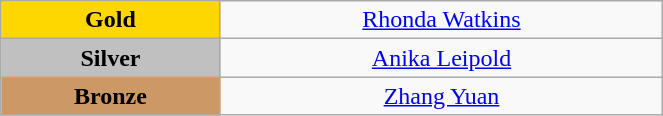<table class="wikitable" style="text-align:center; " width="35%">
<tr>
<td bgcolor="gold"><strong>Gold</strong></td>
<td><a href='#'>Rhonda Watkins</a><br>  <small><em></em></small></td>
</tr>
<tr>
<td bgcolor="silver"><strong>Silver</strong></td>
<td><a href='#'>Anika Leipold</a><br>  <small><em></em></small></td>
</tr>
<tr>
<td bgcolor="CC9966"><strong>Bronze</strong></td>
<td><a href='#'>Zhang Yuan</a><br>  <small><em></em></small></td>
</tr>
</table>
